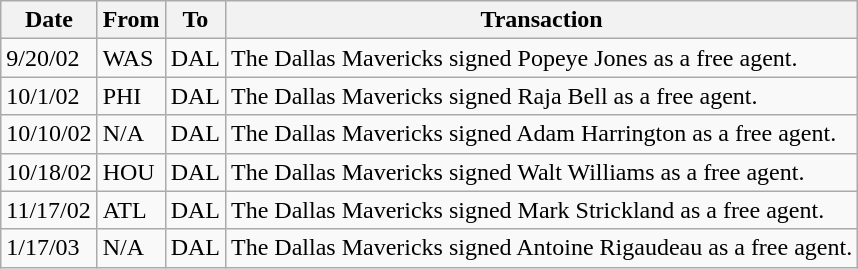<table class="wikitable">
<tr>
<th>Date</th>
<th>From</th>
<th>To</th>
<th>Transaction</th>
</tr>
<tr>
<td>9/20/02</td>
<td>WAS</td>
<td>DAL</td>
<td>The Dallas Mavericks  signed Popeye Jones as a free agent.</td>
</tr>
<tr>
<td>10/1/02</td>
<td>PHI</td>
<td>DAL</td>
<td>The Dallas Mavericks  signed Raja Bell as a free agent.</td>
</tr>
<tr>
<td>10/10/02</td>
<td>N/A</td>
<td>DAL</td>
<td>The Dallas Mavericks signed Adam Harrington as a free agent.</td>
</tr>
<tr>
<td>10/18/02</td>
<td>HOU</td>
<td>DAL</td>
<td>The Dallas Mavericks  signed Walt Williams as a free agent.</td>
</tr>
<tr>
<td>11/17/02</td>
<td>ATL</td>
<td>DAL</td>
<td>The Dallas Mavericks  signed Mark Strickland as a free agent.</td>
</tr>
<tr>
<td>1/17/03</td>
<td>N/A</td>
<td>DAL</td>
<td>The Dallas Mavericks  signed Antoine Rigaudeau as a free agent.</td>
</tr>
</table>
